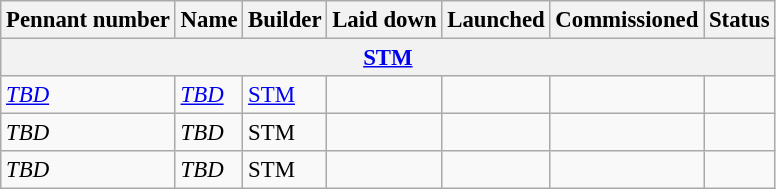<table class="wikitable" style="font-size:95%;">
<tr>
<th>Pennant number</th>
<th>Name</th>
<th>Builder</th>
<th>Laid down</th>
<th>Launched</th>
<th>Commissioned</th>
<th>Status</th>
</tr>
<tr>
<th colspan=8><a href='#'>STM</a></th>
</tr>
<tr>
<td><em><a href='#'>TBD</a></em></td>
<td><em><a href='#'>TBD</a></em></td>
<td><a href='#'>STM</a></td>
<td></td>
<td></td>
<td></td>
</tr>
<tr>
<td><em>TBD</em></td>
<td><em>TBD</em></td>
<td>STM</td>
<td></td>
<td></td>
<td></td>
<td></td>
</tr>
<tr>
<td><em>TBD</em></td>
<td><em>TBD</em></td>
<td>STM</td>
<td></td>
<td></td>
<td></td>
<td></td>
</tr>
</table>
